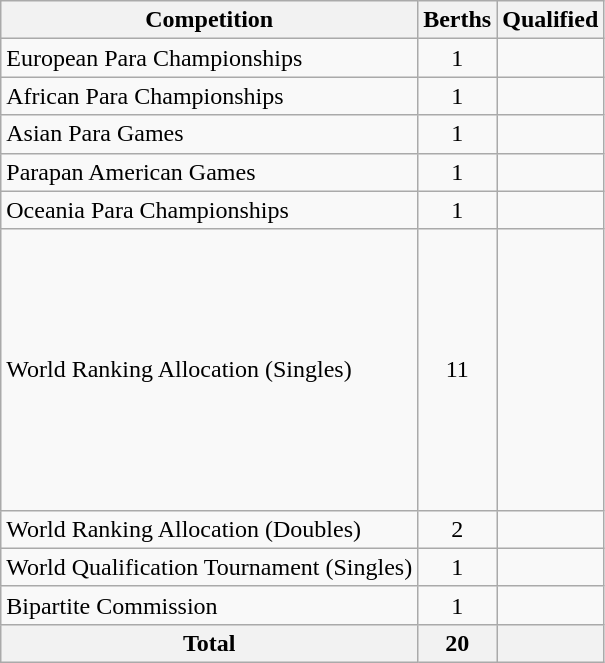<table class="wikitable">
<tr>
<th>Competition</th>
<th>Berths</th>
<th>Qualified</th>
</tr>
<tr>
<td>European Para Championships</td>
<td align=center>1</td>
<td></td>
</tr>
<tr>
<td>African Para Championships</td>
<td align=center>1</td>
<td></td>
</tr>
<tr>
<td>Asian Para Games</td>
<td align=center>1</td>
<td></td>
</tr>
<tr>
<td>Parapan American Games</td>
<td align=center>1</td>
<td></td>
</tr>
<tr>
<td>Oceania Para Championships</td>
<td align=center>1</td>
<td></td>
</tr>
<tr>
<td>World Ranking Allocation (Singles)</td>
<td align=center>11</td>
<td><br><br><br><br><br><br><br><br><br><br></td>
</tr>
<tr>
<td>World Ranking Allocation (Doubles)</td>
<td align=center>2</td>
<td><br></td>
</tr>
<tr>
<td>World Qualification Tournament (Singles)</td>
<td align=center>1</td>
<td></td>
</tr>
<tr>
<td>Bipartite Commission</td>
<td align=center>1</td>
<td></td>
</tr>
<tr>
<th>Total</th>
<th align="center">20</th>
<th></th>
</tr>
</table>
